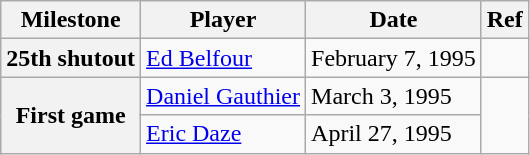<table class="wikitable">
<tr>
<th scope="col">Milestone</th>
<th scope="col">Player</th>
<th scope="col">Date</th>
<th scope="col">Ref</th>
</tr>
<tr>
<th>25th shutout</th>
<td><a href='#'>Ed Belfour</a></td>
<td>February 7, 1995</td>
<td></td>
</tr>
<tr>
<th rowspan=2>First game</th>
<td><a href='#'>Daniel Gauthier</a></td>
<td>March 3, 1995</td>
<td rowspan=2></td>
</tr>
<tr>
<td><a href='#'>Eric Daze</a></td>
<td>April 27, 1995</td>
</tr>
</table>
